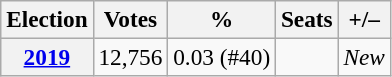<table class="wikitable" style="font-size:97%; text-align:right;">
<tr>
<th>Election</th>
<th>Votes</th>
<th>%</th>
<th>Seats</th>
<th>+/–</th>
</tr>
<tr>
<th><a href='#'>2019</a></th>
<td>12,756</td>
<td>0.03 (#40)</td>
<td></td>
<td><em>New</em></td>
</tr>
</table>
